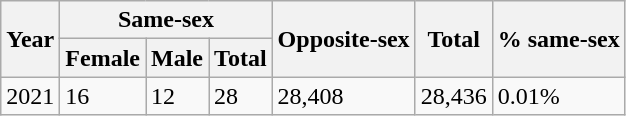<table class="wikitable">
<tr>
<th rowspan=2>Year</th>
<th colspan=3>Same-sex</th>
<th rowspan=2>Opposite-sex</th>
<th rowspan=2>Total</th>
<th rowspan=2>% same-sex</th>
</tr>
<tr>
<th>Female</th>
<th>Male</th>
<th>Total</th>
</tr>
<tr>
<td>2021</td>
<td>16</td>
<td>12</td>
<td>28</td>
<td>28,408</td>
<td>28,436</td>
<td>0.01%</td>
</tr>
</table>
